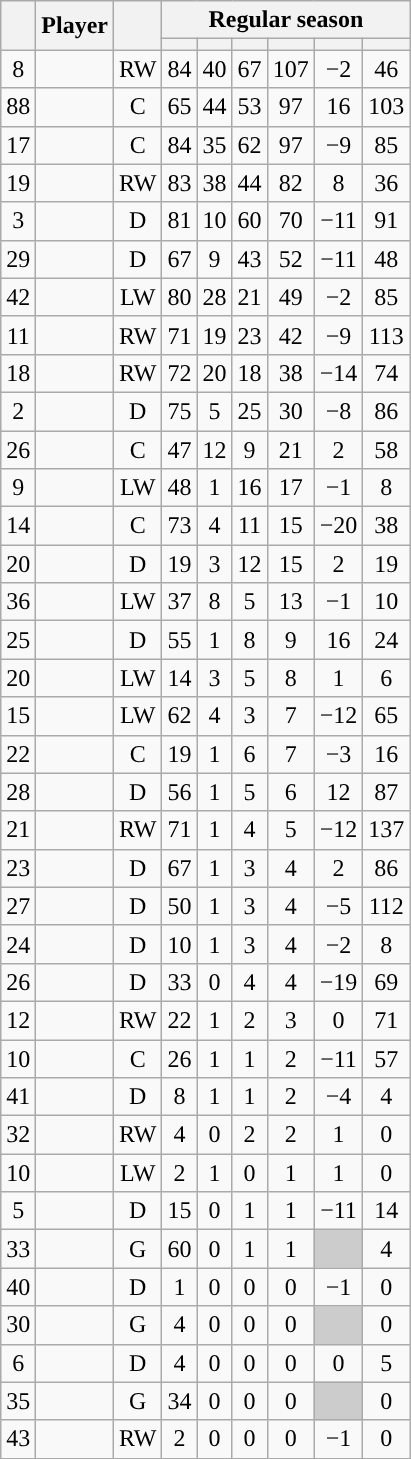<table class="wikitable sortable plainrowheaders" style="text-align:center;">
<tr>
<th scope="col" data-sort-type="number" rowspan="2"></th>
<th scope="col" rowspan="2">Player</th>
<th scope="col" rowspan="2"></th>
<th scope=colgroup colspan=6>Regular season</th>
</tr>
<tr>
<th scope="col" data-sort-type="number"></th>
<th scope="col" data-sort-type="number"></th>
<th scope="col" data-sort-type="number"></th>
<th scope="col" data-sort-type="number"></th>
<th scope="col" data-sort-type="number"></th>
<th scope="col" data-sort-type="number"></th>
</tr>
<tr>
<td scope="row">8</td>
<td align="left"></td>
<td>RW</td>
<td>84</td>
<td>40</td>
<td>67</td>
<td>107</td>
<td>−2</td>
<td>46</td>
</tr>
<tr>
<td scope="row">88</td>
<td align="left"></td>
<td>C</td>
<td>65</td>
<td>44</td>
<td>53</td>
<td>97</td>
<td>16</td>
<td>103</td>
</tr>
<tr>
<td scope="row">17</td>
<td align="left"></td>
<td>C</td>
<td>84</td>
<td>35</td>
<td>62</td>
<td>97</td>
<td>−9</td>
<td>85</td>
</tr>
<tr>
<td scope="row">19</td>
<td align="left"></td>
<td>RW</td>
<td>83</td>
<td>38</td>
<td>44</td>
<td>82</td>
<td>8</td>
<td>36</td>
</tr>
<tr>
<td scope="row">3</td>
<td align="left"></td>
<td>D</td>
<td>81</td>
<td>10</td>
<td>60</td>
<td>70</td>
<td>−11</td>
<td>91</td>
</tr>
<tr>
<td scope="row">29</td>
<td align="left"></td>
<td>D</td>
<td>67</td>
<td>9</td>
<td>43</td>
<td>52</td>
<td>−11</td>
<td>48</td>
</tr>
<tr>
<td scope="row">42</td>
<td align="left"></td>
<td>LW</td>
<td>80</td>
<td>28</td>
<td>21</td>
<td>49</td>
<td>−2</td>
<td>85</td>
</tr>
<tr>
<td scope="row">11</td>
<td align="left"></td>
<td>RW</td>
<td>71</td>
<td>19</td>
<td>23</td>
<td>42</td>
<td>−9</td>
<td>113</td>
</tr>
<tr>
<td scope="row">18</td>
<td align="left"></td>
<td>RW</td>
<td>72</td>
<td>20</td>
<td>18</td>
<td>38</td>
<td>−14</td>
<td>74</td>
</tr>
<tr>
<td scope="row">2</td>
<td align="left"></td>
<td>D</td>
<td>75</td>
<td>5</td>
<td>25</td>
<td>30</td>
<td>−8</td>
<td>86</td>
</tr>
<tr>
<td scope="row">26</td>
<td align="left"></td>
<td>C</td>
<td>47</td>
<td>12</td>
<td>9</td>
<td>21</td>
<td>2</td>
<td>58</td>
</tr>
<tr>
<td scope="row">9</td>
<td align="left"></td>
<td>LW</td>
<td>48</td>
<td>1</td>
<td>16</td>
<td>17</td>
<td>−1</td>
<td>8</td>
</tr>
<tr>
<td scope="row">14</td>
<td align="left"></td>
<td>C</td>
<td>73</td>
<td>4</td>
<td>11</td>
<td>15</td>
<td>−20</td>
<td>38</td>
</tr>
<tr>
<td scope="row">20</td>
<td align="left"></td>
<td>D</td>
<td>19</td>
<td>3</td>
<td>12</td>
<td>15</td>
<td>2</td>
<td>19</td>
</tr>
<tr>
<td scope="row">36</td>
<td align="left"></td>
<td>LW</td>
<td>37</td>
<td>8</td>
<td>5</td>
<td>13</td>
<td>−1</td>
<td>10</td>
</tr>
<tr>
<td scope="row">25</td>
<td align="left"></td>
<td>D</td>
<td>55</td>
<td>1</td>
<td>8</td>
<td>9</td>
<td>16</td>
<td>24</td>
</tr>
<tr>
<td scope="row">20</td>
<td align="left"></td>
<td>LW</td>
<td>14</td>
<td>3</td>
<td>5</td>
<td>8</td>
<td>1</td>
<td>6</td>
</tr>
<tr>
<td scope="row">15</td>
<td align="left"></td>
<td>LW</td>
<td>62</td>
<td>4</td>
<td>3</td>
<td>7</td>
<td>−12</td>
<td>65</td>
</tr>
<tr>
<td scope="row">22</td>
<td align="left"></td>
<td>C</td>
<td>19</td>
<td>1</td>
<td>6</td>
<td>7</td>
<td>−3</td>
<td>16</td>
</tr>
<tr>
<td scope="row">28</td>
<td align="left"></td>
<td>D</td>
<td>56</td>
<td>1</td>
<td>5</td>
<td>6</td>
<td>12</td>
<td>87</td>
</tr>
<tr>
<td scope="row">21</td>
<td align="left"></td>
<td>RW</td>
<td>71</td>
<td>1</td>
<td>4</td>
<td>5</td>
<td>−12</td>
<td>137</td>
</tr>
<tr>
<td scope="row">23</td>
<td align="left"></td>
<td>D</td>
<td>67</td>
<td>1</td>
<td>3</td>
<td>4</td>
<td>2</td>
<td>86</td>
</tr>
<tr>
<td scope="row">27</td>
<td align="left"></td>
<td>D</td>
<td>50</td>
<td>1</td>
<td>3</td>
<td>4</td>
<td>−5</td>
<td>112</td>
</tr>
<tr>
<td scope="row">24</td>
<td align="left"></td>
<td>D</td>
<td>10</td>
<td>1</td>
<td>3</td>
<td>4</td>
<td>−2</td>
<td>8</td>
</tr>
<tr>
<td scope="row">26</td>
<td align="left"></td>
<td>D</td>
<td>33</td>
<td>0</td>
<td>4</td>
<td>4</td>
<td>−19</td>
<td>69</td>
</tr>
<tr>
<td scope="row">12</td>
<td align="left"></td>
<td>RW</td>
<td>22</td>
<td>1</td>
<td>2</td>
<td>3</td>
<td>0</td>
<td>71</td>
</tr>
<tr>
<td scope="row">10</td>
<td align="left"></td>
<td>C</td>
<td>26</td>
<td>1</td>
<td>1</td>
<td>2</td>
<td>−11</td>
<td>57</td>
</tr>
<tr>
<td scope="row">41</td>
<td align="left"></td>
<td>D</td>
<td>8</td>
<td>1</td>
<td>1</td>
<td>2</td>
<td>−4</td>
<td>4</td>
</tr>
<tr>
<td scope="row">32</td>
<td align="left"></td>
<td>RW</td>
<td>4</td>
<td>0</td>
<td>2</td>
<td>2</td>
<td>1</td>
<td>0</td>
</tr>
<tr>
<td scope="row">10</td>
<td align="left"></td>
<td>LW</td>
<td>2</td>
<td>1</td>
<td>0</td>
<td>1</td>
<td>1</td>
<td>0</td>
</tr>
<tr>
<td scope="row">5</td>
<td align="left"></td>
<td>D</td>
<td>15</td>
<td>0</td>
<td>1</td>
<td>1</td>
<td>−11</td>
<td>14</td>
</tr>
<tr>
<td scope="row">33</td>
<td align="left"></td>
<td>G</td>
<td>60</td>
<td>0</td>
<td>1</td>
<td>1</td>
<td style="background:#ccc"></td>
<td>4</td>
</tr>
<tr>
<td scope="row">40</td>
<td align="left"></td>
<td>D</td>
<td>1</td>
<td>0</td>
<td>0</td>
<td>0</td>
<td>−1</td>
<td>0</td>
</tr>
<tr>
<td scope="row">30</td>
<td align="left"></td>
<td>G</td>
<td>4</td>
<td>0</td>
<td>0</td>
<td>0</td>
<td style="background:#ccc"></td>
<td>0</td>
</tr>
<tr>
<td scope="row">6</td>
<td align="left"></td>
<td>D</td>
<td>4</td>
<td>0</td>
<td>0</td>
<td>0</td>
<td>0</td>
<td>5</td>
</tr>
<tr>
<td scope="row">35</td>
<td align="left"></td>
<td>G</td>
<td>34</td>
<td>0</td>
<td>0</td>
<td>0</td>
<td style="background:#ccc"></td>
<td>0</td>
</tr>
<tr>
<td scope="row">43</td>
<td align="left"></td>
<td>RW</td>
<td>2</td>
<td>0</td>
<td>0</td>
<td>0</td>
<td>−1</td>
<td>0</td>
</tr>
</table>
